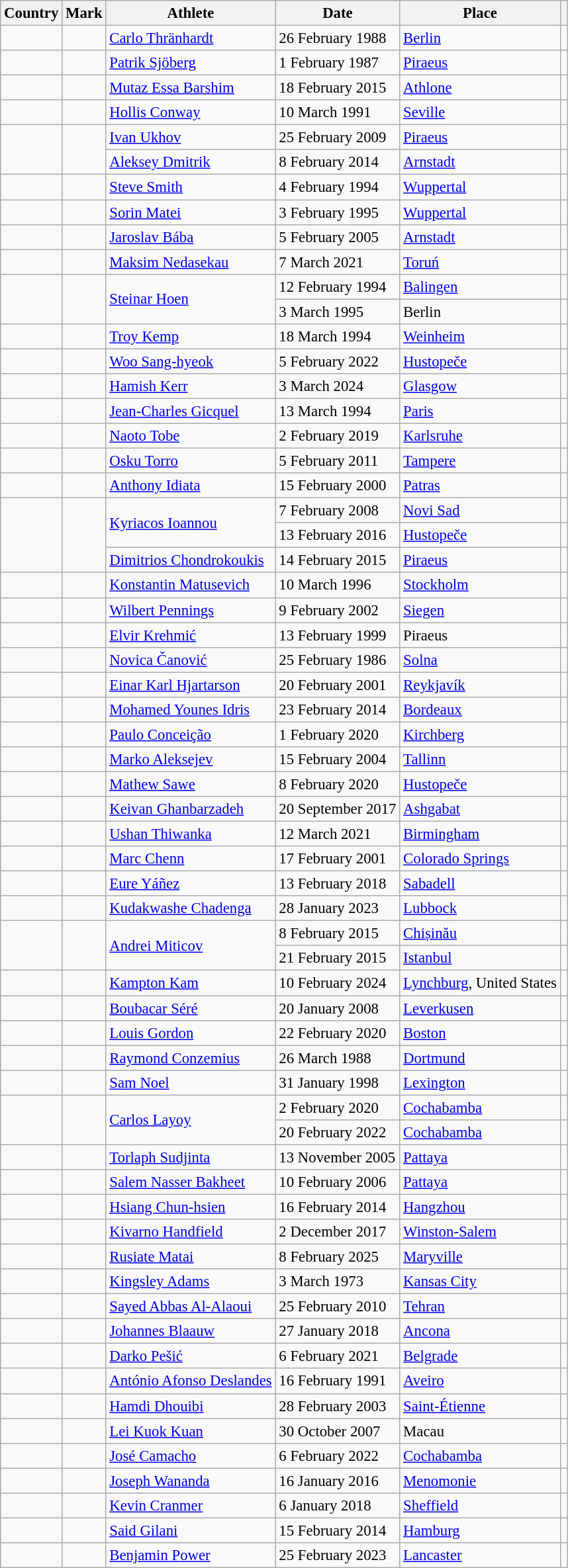<table class="wikitable sortable static-row-numbers sticky-header" style="font-size:95%;">
<tr>
<th>Country</th>
<th>Mark</th>
<th>Athlete</th>
<th>Date</th>
<th>Place</th>
<th class="unsortable"></th>
</tr>
<tr>
<td></td>
<td></td>
<td><a href='#'>Carlo Thränhardt</a></td>
<td>26 February 1988</td>
<td><a href='#'>Berlin</a></td>
<td></td>
</tr>
<tr>
<td></td>
<td></td>
<td><a href='#'>Patrik Sjöberg</a></td>
<td>1 February 1987</td>
<td><a href='#'>Piraeus</a></td>
<td></td>
</tr>
<tr>
<td></td>
<td></td>
<td><a href='#'>Mutaz Essa Barshim</a></td>
<td>18 February 2015</td>
<td><a href='#'>Athlone</a></td>
<td></td>
</tr>
<tr>
<td></td>
<td></td>
<td><a href='#'>Hollis Conway</a></td>
<td>10 March 1991</td>
<td><a href='#'>Seville</a></td>
<td></td>
</tr>
<tr>
<td rowspan=2></td>
<td rowspan=2></td>
<td><a href='#'>Ivan Ukhov</a></td>
<td>25 February 2009</td>
<td><a href='#'>Piraeus</a></td>
<td></td>
</tr>
<tr>
<td><a href='#'>Aleksey Dmitrik</a></td>
<td>8 February 2014</td>
<td><a href='#'>Arnstadt</a></td>
<td></td>
</tr>
<tr>
<td></td>
<td></td>
<td><a href='#'>Steve Smith</a></td>
<td>4 February 1994</td>
<td><a href='#'>Wuppertal</a></td>
<td></td>
</tr>
<tr>
<td></td>
<td></td>
<td><a href='#'>Sorin Matei</a></td>
<td>3 February 1995</td>
<td><a href='#'>Wuppertal</a></td>
<td></td>
</tr>
<tr>
<td></td>
<td></td>
<td><a href='#'>Jaroslav Bába</a></td>
<td>5 February 2005</td>
<td><a href='#'>Arnstadt</a></td>
<td></td>
</tr>
<tr>
<td></td>
<td></td>
<td><a href='#'>Maksim Nedasekau</a></td>
<td>7 March 2021</td>
<td><a href='#'>Toruń</a></td>
<td></td>
</tr>
<tr>
<td rowspan=2></td>
<td rowspan=2></td>
<td rowspan=2><a href='#'>Steinar Hoen</a></td>
<td>12 February 1994</td>
<td><a href='#'>Balingen</a></td>
<td></td>
</tr>
<tr>
<td>3 March 1995</td>
<td>Berlin</td>
<td></td>
</tr>
<tr>
<td></td>
<td></td>
<td><a href='#'>Troy Kemp</a></td>
<td>18 March 1994</td>
<td><a href='#'>Weinheim</a></td>
<td></td>
</tr>
<tr>
<td></td>
<td></td>
<td><a href='#'>Woo Sang-hyeok</a></td>
<td>5 February 2022</td>
<td><a href='#'>Hustopeče</a></td>
<td></td>
</tr>
<tr>
<td></td>
<td></td>
<td><a href='#'>Hamish Kerr</a></td>
<td>3 March 2024</td>
<td><a href='#'>Glasgow</a></td>
<td></td>
</tr>
<tr>
<td></td>
<td></td>
<td><a href='#'>Jean-Charles Gicquel</a></td>
<td>13 March 1994</td>
<td><a href='#'>Paris</a></td>
<td></td>
</tr>
<tr>
<td></td>
<td></td>
<td><a href='#'>Naoto Tobe</a></td>
<td>2 February 2019</td>
<td><a href='#'>Karlsruhe</a></td>
<td></td>
</tr>
<tr>
<td></td>
<td></td>
<td><a href='#'>Osku Torro</a></td>
<td>5 February 2011</td>
<td><a href='#'>Tampere</a></td>
<td></td>
</tr>
<tr>
<td></td>
<td></td>
<td><a href='#'>Anthony Idiata</a></td>
<td>15 February 2000</td>
<td><a href='#'>Patras</a></td>
<td></td>
</tr>
<tr>
<td rowspan=3></td>
<td rowspan=3></td>
<td rowspan=2><a href='#'>Kyriacos Ioannou</a></td>
<td>7 February 2008</td>
<td><a href='#'>Novi Sad</a></td>
<td></td>
</tr>
<tr>
<td>13 February 2016</td>
<td><a href='#'>Hustopeče</a></td>
<td></td>
</tr>
<tr>
<td><a href='#'>Dimitrios Chondrokoukis</a></td>
<td>14 February 2015</td>
<td><a href='#'>Piraeus</a></td>
<td></td>
</tr>
<tr>
<td></td>
<td></td>
<td><a href='#'>Konstantin Matusevich</a></td>
<td>10 March 1996</td>
<td><a href='#'>Stockholm</a></td>
<td></td>
</tr>
<tr>
<td></td>
<td></td>
<td><a href='#'>Wilbert Pennings</a></td>
<td>9 February 2002</td>
<td><a href='#'>Siegen</a></td>
<td></td>
</tr>
<tr>
<td></td>
<td></td>
<td><a href='#'>Elvir Krehmić</a></td>
<td>13 February 1999</td>
<td>Piraeus</td>
<td></td>
</tr>
<tr>
<td></td>
<td></td>
<td><a href='#'>Novica Čanović</a></td>
<td>25 February 1986</td>
<td><a href='#'>Solna</a></td>
<td></td>
</tr>
<tr>
<td></td>
<td></td>
<td><a href='#'>Einar Karl Hjartarson</a></td>
<td>20 February 2001</td>
<td><a href='#'>Reykjavík</a></td>
<td></td>
</tr>
<tr>
<td></td>
<td></td>
<td><a href='#'>Mohamed Younes Idris</a></td>
<td>23 February 2014</td>
<td><a href='#'>Bordeaux</a></td>
<td></td>
</tr>
<tr>
<td></td>
<td></td>
<td><a href='#'>Paulo Conceição</a></td>
<td>1 February 2020</td>
<td><a href='#'>Kirchberg</a></td>
<td></td>
</tr>
<tr>
<td></td>
<td></td>
<td><a href='#'>Marko Aleksejev</a></td>
<td>15 February 2004</td>
<td><a href='#'>Tallinn</a></td>
<td></td>
</tr>
<tr>
<td></td>
<td></td>
<td><a href='#'>Mathew Sawe</a></td>
<td>8 February 2020</td>
<td><a href='#'>Hustopeče</a></td>
<td></td>
</tr>
<tr>
<td></td>
<td></td>
<td><a href='#'>Keivan Ghanbarzadeh</a></td>
<td>20 September 2017</td>
<td><a href='#'>Ashgabat</a></td>
<td></td>
</tr>
<tr>
<td></td>
<td></td>
<td><a href='#'>Ushan Thiwanka</a></td>
<td>12 March 2021</td>
<td><a href='#'>Birmingham</a></td>
<td></td>
</tr>
<tr>
<td></td>
<td> </td>
<td><a href='#'>Marc Chenn</a></td>
<td>17 February 2001</td>
<td><a href='#'>Colorado Springs</a></td>
<td></td>
</tr>
<tr>
<td></td>
<td></td>
<td><a href='#'>Eure Yáñez</a></td>
<td>13 February 2018</td>
<td><a href='#'>Sabadell</a></td>
<td></td>
</tr>
<tr>
<td></td>
<td></td>
<td><a href='#'>Kudakwashe Chadenga</a></td>
<td>28 January 2023</td>
<td><a href='#'>Lubbock</a></td>
<td></td>
</tr>
<tr>
<td rowspan=2></td>
<td rowspan=2></td>
<td rowspan=2><a href='#'>Andrei Miticov</a></td>
<td>8 February 2015</td>
<td><a href='#'>Chișinău</a></td>
<td></td>
</tr>
<tr>
<td>21 February 2015</td>
<td><a href='#'>Istanbul</a></td>
<td></td>
</tr>
<tr>
<td></td>
<td></td>
<td><a href='#'>Kampton Kam</a></td>
<td>10 February 2024</td>
<td><a href='#'>Lynchburg</a>, United States</td>
<td></td>
</tr>
<tr>
<td></td>
<td></td>
<td><a href='#'>Boubacar Séré</a></td>
<td>20 January 2008</td>
<td><a href='#'>Leverkusen</a></td>
<td></td>
</tr>
<tr>
<td></td>
<td></td>
<td><a href='#'>Louis Gordon</a></td>
<td>22 February 2020</td>
<td><a href='#'>Boston</a></td>
<td></td>
</tr>
<tr>
<td></td>
<td></td>
<td><a href='#'>Raymond Conzemius</a></td>
<td>26 March 1988</td>
<td><a href='#'>Dortmund</a></td>
<td></td>
</tr>
<tr>
<td></td>
<td></td>
<td><a href='#'>Sam Noel</a></td>
<td>31 January 1998</td>
<td><a href='#'>Lexington</a></td>
<td></td>
</tr>
<tr>
<td rowspan=2></td>
<td rowspan=2> </td>
<td rowspan=2><a href='#'>Carlos Layoy</a></td>
<td>2 February 2020</td>
<td><a href='#'>Cochabamba</a></td>
<td></td>
</tr>
<tr>
<td>20 February 2022</td>
<td><a href='#'>Cochabamba</a></td>
<td></td>
</tr>
<tr>
<td></td>
<td></td>
<td><a href='#'>Torlaph Sudjinta</a></td>
<td>13 November 2005</td>
<td><a href='#'>Pattaya</a></td>
<td></td>
</tr>
<tr>
<td></td>
<td></td>
<td><a href='#'>Salem Nasser Bakheet</a></td>
<td>10 February 2006</td>
<td><a href='#'>Pattaya</a></td>
<td></td>
</tr>
<tr>
<td></td>
<td></td>
<td><a href='#'>Hsiang Chun-hsien</a></td>
<td>16 February 2014</td>
<td><a href='#'>Hangzhou</a></td>
<td></td>
</tr>
<tr>
<td></td>
<td></td>
<td><a href='#'>Kivarno Handfield</a></td>
<td>2 December 2017</td>
<td><a href='#'>Winston-Salem</a></td>
<td></td>
</tr>
<tr>
<td></td>
<td></td>
<td><a href='#'>Rusiate Matai</a></td>
<td>8 February 2025</td>
<td><a href='#'>Maryville</a></td>
<td></td>
</tr>
<tr>
<td></td>
<td></td>
<td><a href='#'>Kingsley Adams</a></td>
<td>3 March 1973</td>
<td><a href='#'>Kansas City</a></td>
<td></td>
</tr>
<tr>
<td></td>
<td></td>
<td><a href='#'>Sayed Abbas Al-Alaoui</a></td>
<td>25 February 2010</td>
<td><a href='#'>Tehran</a></td>
<td></td>
</tr>
<tr>
<td></td>
<td></td>
<td><a href='#'>Johannes Blaauw</a></td>
<td>27 January 2018</td>
<td><a href='#'>Ancona</a></td>
<td></td>
</tr>
<tr>
<td></td>
<td></td>
<td><a href='#'>Darko Pešić</a></td>
<td>6 February 2021</td>
<td><a href='#'>Belgrade</a></td>
<td></td>
</tr>
<tr>
<td></td>
<td></td>
<td><a href='#'>António Afonso Deslandes</a></td>
<td>16 February 1991</td>
<td><a href='#'>Aveiro</a></td>
<td></td>
</tr>
<tr>
<td></td>
<td></td>
<td><a href='#'>Hamdi Dhouibi</a></td>
<td>28 February 2003</td>
<td><a href='#'>Saint-Étienne</a></td>
<td></td>
</tr>
<tr>
<td></td>
<td></td>
<td><a href='#'>Lei Kuok Kuan</a></td>
<td>30 October 2007</td>
<td>Macau</td>
<td></td>
</tr>
<tr>
<td></td>
<td> </td>
<td><a href='#'>José Camacho</a></td>
<td>6 February 2022</td>
<td><a href='#'>Cochabamba</a></td>
<td></td>
</tr>
<tr>
<td></td>
<td></td>
<td><a href='#'>Joseph Wananda</a></td>
<td>16 January 2016</td>
<td><a href='#'>Menomonie</a></td>
<td></td>
</tr>
<tr>
<td></td>
<td></td>
<td><a href='#'>Kevin Cranmer</a></td>
<td>6 January 2018</td>
<td><a href='#'>Sheffield</a></td>
<td></td>
</tr>
<tr>
<td></td>
<td></td>
<td><a href='#'>Said Gilani</a></td>
<td>15 February 2014</td>
<td><a href='#'>Hamburg</a></td>
<td></td>
</tr>
<tr>
<td></td>
<td></td>
<td><a href='#'>Benjamin Power</a></td>
<td>25 February 2023</td>
<td><a href='#'>Lancaster</a></td>
<td></td>
</tr>
</table>
